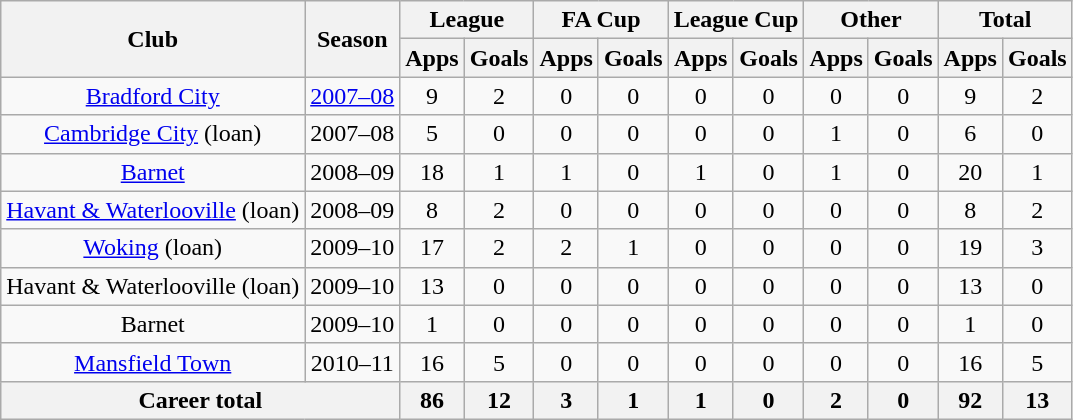<table class="wikitable" style="text-align:center">
<tr>
<th rowspan="2">Club</th>
<th rowspan="2">Season</th>
<th colspan="2">League</th>
<th colspan="2">FA Cup</th>
<th colspan="2">League Cup</th>
<th colspan="2">Other</th>
<th colspan="2">Total</th>
</tr>
<tr>
<th>Apps</th>
<th>Goals</th>
<th>Apps</th>
<th>Goals</th>
<th>Apps</th>
<th>Goals</th>
<th>Apps</th>
<th>Goals</th>
<th>Apps</th>
<th>Goals</th>
</tr>
<tr>
<td><a href='#'>Bradford City</a></td>
<td><a href='#'>2007–08</a></td>
<td>9</td>
<td>2</td>
<td>0</td>
<td>0</td>
<td>0</td>
<td>0</td>
<td>0</td>
<td>0</td>
<td>9</td>
<td>2</td>
</tr>
<tr>
<td><a href='#'>Cambridge City</a> (loan)</td>
<td>2007–08</td>
<td>5</td>
<td>0</td>
<td>0</td>
<td>0</td>
<td>0</td>
<td>0</td>
<td>1</td>
<td>0</td>
<td>6</td>
<td>0</td>
</tr>
<tr>
<td><a href='#'>Barnet</a></td>
<td>2008–09</td>
<td>18</td>
<td>1</td>
<td>1</td>
<td>0</td>
<td>1</td>
<td>0</td>
<td>1</td>
<td>0</td>
<td>20</td>
<td>1</td>
</tr>
<tr>
<td><a href='#'>Havant & Waterlooville</a> (loan)</td>
<td>2008–09</td>
<td>8</td>
<td>2</td>
<td>0</td>
<td>0</td>
<td>0</td>
<td>0</td>
<td>0</td>
<td>0</td>
<td>8</td>
<td>2</td>
</tr>
<tr>
<td><a href='#'>Woking</a> (loan)</td>
<td>2009–10</td>
<td>17</td>
<td>2</td>
<td>2</td>
<td>1</td>
<td>0</td>
<td>0</td>
<td>0</td>
<td>0</td>
<td>19</td>
<td>3</td>
</tr>
<tr>
<td>Havant & Waterlooville (loan)</td>
<td>2009–10</td>
<td>13</td>
<td>0</td>
<td>0</td>
<td>0</td>
<td>0</td>
<td>0</td>
<td>0</td>
<td>0</td>
<td>13</td>
<td>0</td>
</tr>
<tr>
<td>Barnet</td>
<td>2009–10</td>
<td>1</td>
<td>0</td>
<td>0</td>
<td>0</td>
<td>0</td>
<td>0</td>
<td>0</td>
<td>0</td>
<td>1</td>
<td>0</td>
</tr>
<tr>
<td><a href='#'>Mansfield Town</a></td>
<td>2010–11</td>
<td>16</td>
<td>5</td>
<td>0</td>
<td>0</td>
<td>0</td>
<td>0</td>
<td>0</td>
<td>0</td>
<td>16</td>
<td>5</td>
</tr>
<tr>
<th colspan="2">Career total</th>
<th>86</th>
<th>12</th>
<th>3</th>
<th>1</th>
<th>1</th>
<th>0</th>
<th>2</th>
<th>0</th>
<th>92</th>
<th>13</th>
</tr>
</table>
